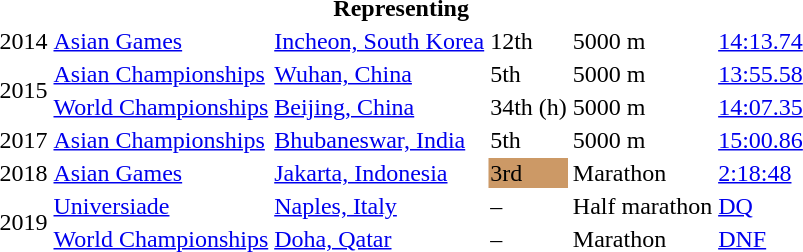<table>
<tr>
<th colspan="6">Representing </th>
</tr>
<tr>
<td>2014</td>
<td><a href='#'>Asian Games</a></td>
<td><a href='#'>Incheon, South Korea</a></td>
<td>12th</td>
<td>5000 m</td>
<td><a href='#'>14:13.74</a></td>
</tr>
<tr>
<td rowspan=2>2015</td>
<td><a href='#'>Asian Championships</a></td>
<td><a href='#'>Wuhan, China</a></td>
<td>5th</td>
<td>5000 m</td>
<td><a href='#'>13:55.58</a></td>
</tr>
<tr>
<td><a href='#'>World Championships</a></td>
<td><a href='#'>Beijing, China</a></td>
<td>34th (h)</td>
<td>5000 m</td>
<td><a href='#'>14:07.35</a></td>
</tr>
<tr>
<td>2017</td>
<td><a href='#'>Asian Championships</a></td>
<td><a href='#'>Bhubaneswar, India</a></td>
<td>5th</td>
<td>5000 m</td>
<td><a href='#'>15:00.86</a></td>
</tr>
<tr>
<td>2018</td>
<td><a href='#'>Asian Games</a></td>
<td><a href='#'>Jakarta, Indonesia</a></td>
<td bgcolor=cc9966>3rd</td>
<td>Marathon</td>
<td><a href='#'>2:18:48</a></td>
</tr>
<tr>
<td rowspan=2>2019</td>
<td><a href='#'>Universiade</a></td>
<td><a href='#'>Naples, Italy</a></td>
<td>–</td>
<td>Half marathon</td>
<td><a href='#'>DQ</a></td>
</tr>
<tr>
<td><a href='#'>World Championships</a></td>
<td><a href='#'>Doha, Qatar</a></td>
<td>–</td>
<td>Marathon</td>
<td><a href='#'>DNF</a></td>
</tr>
</table>
